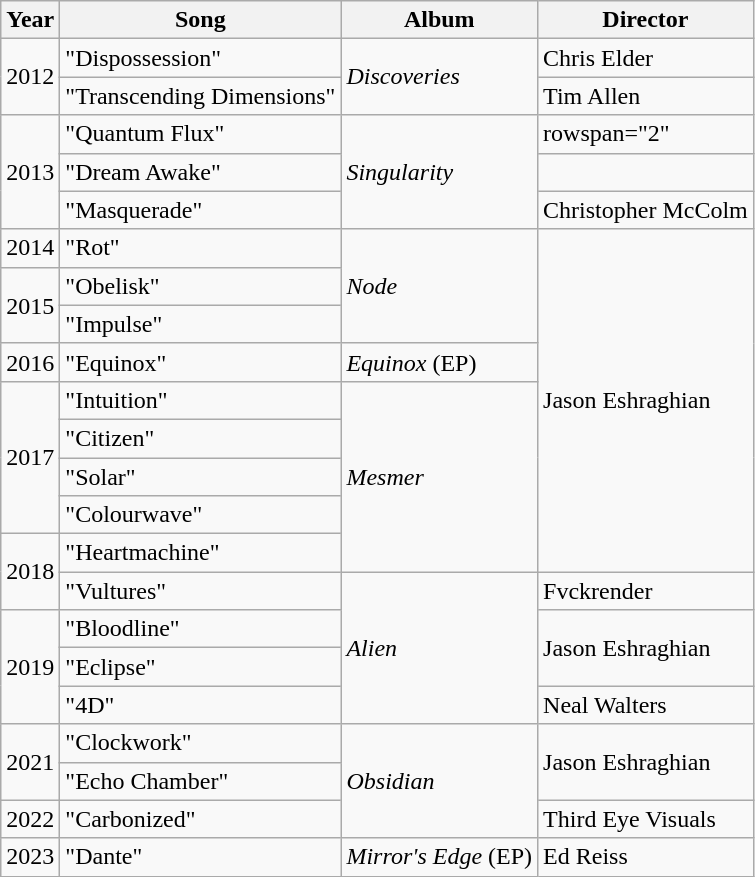<table class="wikitable">
<tr>
<th><strong>Year</strong></th>
<th><strong>Song</strong></th>
<th><strong>Album</strong></th>
<th><strong>Director</strong></th>
</tr>
<tr>
<td rowspan="2">2012</td>
<td>"Dispossession"</td>
<td rowspan="2"><em>Discoveries</em></td>
<td>Chris Elder</td>
</tr>
<tr>
<td>"Transcending Dimensions"</td>
<td>Tim Allen</td>
</tr>
<tr>
<td rowspan="3">2013</td>
<td>"Quantum Flux"</td>
<td rowspan="3"><em>Singularity</em></td>
<td>rowspan="2" </td>
</tr>
<tr>
<td>"Dream Awake"</td>
</tr>
<tr>
<td>"Masquerade"</td>
<td>Christopher McColm</td>
</tr>
<tr>
<td>2014</td>
<td>"Rot"</td>
<td rowspan="3"><em>Node</em></td>
<td rowspan="9">Jason Eshraghian</td>
</tr>
<tr>
<td rowspan="2">2015</td>
<td>"Obelisk"</td>
</tr>
<tr>
<td>"Impulse"</td>
</tr>
<tr>
<td>2016</td>
<td>"Equinox"</td>
<td><em>Equinox</em> (EP)</td>
</tr>
<tr>
<td rowspan="4">2017</td>
<td>"Intuition"</td>
<td rowspan="5"><em>Mesmer</em></td>
</tr>
<tr>
<td>"Citizen"</td>
</tr>
<tr>
<td>"Solar"</td>
</tr>
<tr>
<td>"Colourwave"</td>
</tr>
<tr>
<td rowspan="2">2018</td>
<td>"Heartmachine"</td>
</tr>
<tr>
<td>"Vultures"</td>
<td rowspan="4"><em>Alien</em></td>
<td>Fvckrender</td>
</tr>
<tr>
<td rowspan="3">2019</td>
<td>"Bloodline"</td>
<td rowspan="2">Jason Eshraghian</td>
</tr>
<tr>
<td>"Eclipse"</td>
</tr>
<tr>
<td>"4D"</td>
<td>Neal Walters</td>
</tr>
<tr>
<td rowspan="2">2021</td>
<td>"Clockwork"</td>
<td rowspan="3"><em>Obsidian</em></td>
<td rowspan="2">Jason Eshraghian</td>
</tr>
<tr>
<td>"Echo Chamber"</td>
</tr>
<tr>
<td>2022</td>
<td>"Carbonized"</td>
<td>Third Eye Visuals</td>
</tr>
<tr>
<td>2023</td>
<td>"Dante"</td>
<td><em>Mirror's Edge</em> (EP)</td>
<td>Ed Reiss</td>
</tr>
</table>
